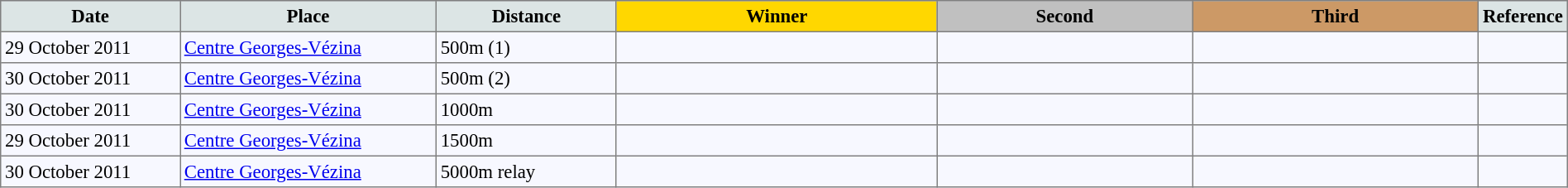<table bgcolor="#f7f8ff" cellpadding="3" cellspacing="0" border="1" style="font-size: 95%; border: gray solid 1px; border-collapse: collapse;">
<tr bgcolor="#CCCCCC">
<td align="center" bgcolor="#DCE5E5" width="150"><strong>Date</strong></td>
<td align="center" bgcolor="#DCE5E5" width="220"><strong>Place</strong></td>
<td align="center" bgcolor="#DCE5E5" width="150"><strong>Distance</strong></td>
<td align="center" bgcolor="gold" width="280"><strong>Winner</strong></td>
<td align="center" bgcolor="silver" width="220"><strong>Second</strong></td>
<td align="center" bgcolor="CC9966" width="250"><strong>Third</strong></td>
<td align="center" bgcolor="#DCE5E5" width="30"><strong>Reference</strong></td>
</tr>
<tr align="left">
<td>29 October 2011</td>
<td><a href='#'>Centre Georges-Vézina</a></td>
<td>500m (1)</td>
<td></td>
<td></td>
<td></td>
<td></td>
</tr>
<tr align="left">
<td>30 October 2011</td>
<td><a href='#'>Centre Georges-Vézina</a></td>
<td>500m (2)</td>
<td></td>
<td></td>
<td></td>
<td></td>
</tr>
<tr align="left">
<td>30 October 2011</td>
<td><a href='#'>Centre Georges-Vézina</a></td>
<td>1000m</td>
<td></td>
<td></td>
<td></td>
<td></td>
</tr>
<tr align="left">
<td>29 October 2011</td>
<td><a href='#'>Centre Georges-Vézina</a></td>
<td>1500m</td>
<td></td>
<td></td>
<td></td>
<td></td>
</tr>
<tr align="left">
<td>30 October 2011</td>
<td><a href='#'>Centre Georges-Vézina</a></td>
<td>5000m relay</td>
<td></td>
<td></td>
<td></td>
<td></td>
</tr>
</table>
